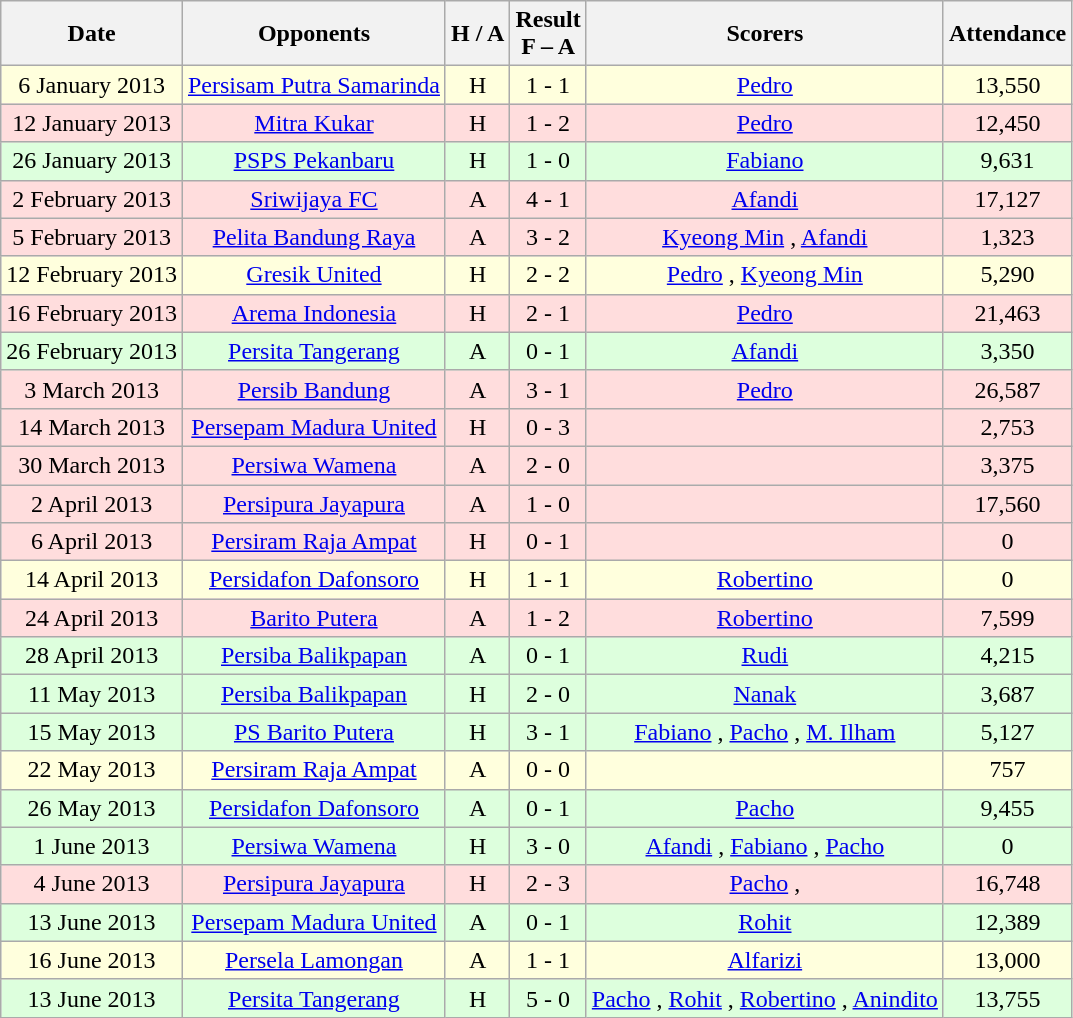<table class="wikitable" style="text-align:center">
<tr>
<th class="sortable">Date</th>
<th>Opponents</th>
<th>H / A</th>
<th>Result<br>F – A</th>
<th>Scorers</th>
<th>Attendance</th>
</tr>
<tr style="background:#ffd;">
<td>6 January 2013</td>
<td><a href='#'>Persisam Putra Samarinda</a></td>
<td>H</td>
<td>1 - 1</td>
<td><a href='#'>Pedro</a> </td>
<td>13,550</td>
</tr>
<tr style="background:#fdd;">
<td>12 January 2013</td>
<td><a href='#'>Mitra Kukar</a></td>
<td>H</td>
<td>1 - 2</td>
<td><a href='#'>Pedro</a> </td>
<td>12,450</td>
</tr>
<tr style="background:#dfd;">
<td>26 January 2013</td>
<td><a href='#'>PSPS Pekanbaru</a></td>
<td>H</td>
<td>1 - 0</td>
<td><a href='#'>Fabiano</a> </td>
<td>9,631</td>
</tr>
<tr style="background:#fdd;">
<td>2 February 2013</td>
<td><a href='#'>Sriwijaya FC</a></td>
<td>A</td>
<td>4 - 1</td>
<td><a href='#'>Afandi</a> </td>
<td>17,127</td>
</tr>
<tr style="background:#fdd;">
<td>5 February 2013</td>
<td><a href='#'>Pelita Bandung Raya</a></td>
<td>A</td>
<td>3 - 2</td>
<td><a href='#'>Kyeong Min</a> , <a href='#'>Afandi</a> </td>
<td>1,323</td>
</tr>
<tr style="background:#ffd;">
<td>12 February 2013</td>
<td><a href='#'>Gresik United</a></td>
<td>H</td>
<td>2 - 2</td>
<td><a href='#'>Pedro</a> , <a href='#'>Kyeong Min</a> </td>
<td>5,290</td>
</tr>
<tr style="background:#fdd;">
<td>16 February 2013</td>
<td><a href='#'>Arema Indonesia</a></td>
<td>H</td>
<td>2 - 1</td>
<td><a href='#'>Pedro</a> </td>
<td>21,463</td>
</tr>
<tr style="background:#dfd;">
<td>26 February 2013</td>
<td><a href='#'>Persita Tangerang</a></td>
<td>A</td>
<td>0 - 1</td>
<td><a href='#'>Afandi</a> </td>
<td>3,350</td>
</tr>
<tr style="background:#fdd;">
<td>3 March 2013</td>
<td><a href='#'>Persib Bandung</a></td>
<td>A</td>
<td>3 - 1</td>
<td><a href='#'>Pedro</a> </td>
<td>26,587</td>
</tr>
<tr style="background:#fdd;">
<td>14 March 2013</td>
<td><a href='#'>Persepam Madura United</a></td>
<td>H</td>
<td>0 - 3</td>
<td></td>
<td>2,753</td>
</tr>
<tr style="background:#fdd;">
<td>30 March 2013</td>
<td><a href='#'>Persiwa Wamena</a></td>
<td>A</td>
<td>2 - 0</td>
<td></td>
<td>3,375</td>
</tr>
<tr style="background:#fdd;">
<td>2 April 2013</td>
<td><a href='#'>Persipura Jayapura</a></td>
<td>A</td>
<td>1 - 0</td>
<td></td>
<td>17,560</td>
</tr>
<tr style="background:#fdd;">
<td>6 April 2013</td>
<td><a href='#'>Persiram Raja Ampat</a></td>
<td>H</td>
<td>0 - 1</td>
<td></td>
<td>0</td>
</tr>
<tr style="background:#ffd;">
<td>14 April 2013</td>
<td><a href='#'>Persidafon Dafonsoro</a></td>
<td>H</td>
<td>1 - 1</td>
<td><a href='#'>Robertino</a> </td>
<td>0</td>
</tr>
<tr style="background:#fdd;">
<td>24 April 2013</td>
<td><a href='#'>Barito Putera</a></td>
<td>A</td>
<td>1 - 2</td>
<td><a href='#'>Robertino</a> </td>
<td>7,599</td>
</tr>
<tr style="background:#dfd;">
<td>28 April 2013</td>
<td><a href='#'>Persiba Balikpapan</a></td>
<td>A</td>
<td>0 - 1</td>
<td><a href='#'>Rudi</a> </td>
<td>4,215</td>
</tr>
<tr style="background:#dfd;">
<td>11 May 2013</td>
<td><a href='#'>Persiba Balikpapan</a></td>
<td>H</td>
<td>2 - 0</td>
<td><a href='#'>Nanak</a> </td>
<td>3,687</td>
</tr>
<tr style="background:#dfd;">
<td>15 May 2013</td>
<td><a href='#'>PS Barito Putera</a></td>
<td>H</td>
<td>3 - 1</td>
<td><a href='#'>Fabiano</a> , <a href='#'>Pacho</a> , <a href='#'>M. Ilham</a> </td>
<td>5,127</td>
</tr>
<tr style="background:#ffd;">
<td>22 May 2013</td>
<td><a href='#'>Persiram Raja Ampat</a></td>
<td>A</td>
<td>0 - 0</td>
<td></td>
<td>757</td>
</tr>
<tr style="background:#dfd;">
<td>26 May 2013</td>
<td><a href='#'>Persidafon Dafonsoro</a></td>
<td>A</td>
<td>0 - 1</td>
<td><a href='#'>Pacho</a> </td>
<td>9,455</td>
</tr>
<tr style="background:#dfd;">
<td>1 June 2013</td>
<td><a href='#'>Persiwa Wamena</a></td>
<td>H</td>
<td>3 - 0</td>
<td><a href='#'>Afandi</a> , <a href='#'>Fabiano</a> , <a href='#'>Pacho</a> </td>
<td>0</td>
</tr>
<tr style="background:#fdd;">
<td>4 June 2013</td>
<td><a href='#'>Persipura Jayapura</a></td>
<td>H</td>
<td>2 - 3</td>
<td><a href='#'>Pacho</a> , </td>
<td>16,748</td>
</tr>
<tr style="background:#dfd;">
<td>13 June 2013</td>
<td><a href='#'>Persepam Madura United</a></td>
<td>A</td>
<td>0 - 1</td>
<td><a href='#'>Rohit</a> </td>
<td>12,389</td>
</tr>
<tr style="background:#ffd;">
<td>16 June 2013</td>
<td><a href='#'>Persela Lamongan</a></td>
<td>A</td>
<td>1 - 1</td>
<td><a href='#'>Alfarizi</a> </td>
<td>13,000</td>
</tr>
<tr style="background:#dfd;">
<td>13 June 2013</td>
<td><a href='#'>Persita Tangerang</a></td>
<td>H</td>
<td>5 - 0</td>
<td><a href='#'>Pacho</a>  , <a href='#'>Rohit</a> , <a href='#'>Robertino</a> , <a href='#'>Anindito</a> </td>
<td>13,755</td>
</tr>
</table>
